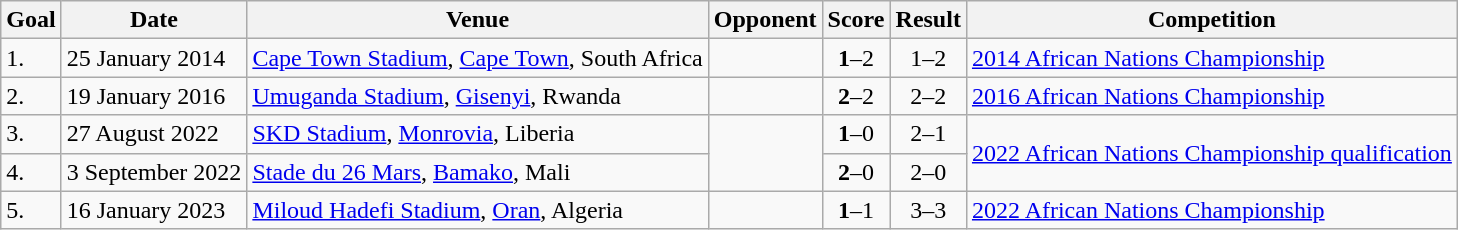<table class="wikitable plainrowheaders sortable">
<tr>
<th>Goal</th>
<th>Date</th>
<th>Venue</th>
<th>Opponent</th>
<th>Score</th>
<th>Result</th>
<th>Competition</th>
</tr>
<tr>
<td>1.</td>
<td>25 January 2014</td>
<td><a href='#'>Cape Town Stadium</a>, <a href='#'>Cape Town</a>, South Africa</td>
<td></td>
<td align=center><strong>1</strong>–2</td>
<td align=center>1–2</td>
<td><a href='#'>2014 African Nations Championship</a></td>
</tr>
<tr>
<td>2.</td>
<td>19 January 2016</td>
<td><a href='#'>Umuganda Stadium</a>, <a href='#'>Gisenyi</a>, Rwanda</td>
<td></td>
<td align=center><strong>2</strong>–2</td>
<td align=center>2–2</td>
<td><a href='#'>2016 African Nations Championship</a></td>
</tr>
<tr>
<td>3.</td>
<td>27 August 2022</td>
<td><a href='#'>SKD Stadium</a>, <a href='#'>Monrovia</a>, Liberia</td>
<td rowspan=2></td>
<td align=center><strong>1</strong>–0</td>
<td align=center>2–1</td>
<td rowspan=2><a href='#'>2022 African Nations Championship qualification</a></td>
</tr>
<tr>
<td>4.</td>
<td>3 September 2022</td>
<td><a href='#'>Stade du 26 Mars</a>, <a href='#'>Bamako</a>, Mali</td>
<td align=center><strong>2</strong>–0</td>
<td align=center>2–0</td>
</tr>
<tr>
<td>5.</td>
<td>16 January 2023</td>
<td><a href='#'>Miloud Hadefi Stadium</a>, <a href='#'>Oran</a>, Algeria</td>
<td></td>
<td align=center><strong>1</strong>–1</td>
<td align=center>3–3</td>
<td><a href='#'>2022 African Nations Championship</a></td>
</tr>
</table>
